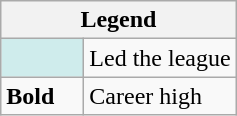<table class="wikitable mw-collapsible">
<tr>
<th colspan="2">Legend</th>
</tr>
<tr>
<td style="background:#cfecec; width:3em;"></td>
<td>Led the league</td>
</tr>
<tr>
<td><strong>Bold</strong></td>
<td>Career high</td>
</tr>
</table>
